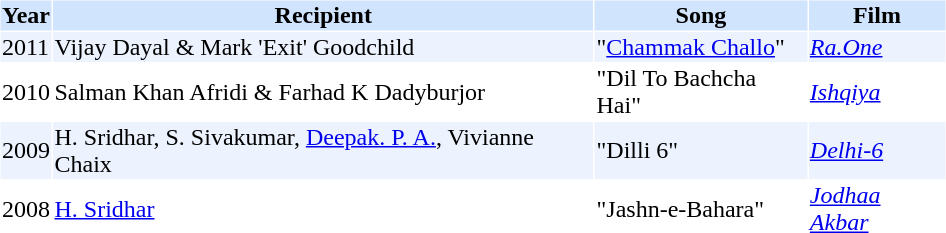<table cellspacing="1" cellpadding="1" border="0" style="width:50%;">
<tr style="background:#d1e4fd;">
<th>Year</th>
<th>Recipient</th>
<th>Song</th>
<th>Film</th>
</tr>
<tr style="background:#edf3fe;">
<td>2011</td>
<td>Vijay Dayal & Mark 'Exit' Goodchild</td>
<td>"<a href='#'>Chammak Challo</a>"</td>
<td><em><a href='#'>Ra.One</a></em></td>
</tr>
<tr>
<td>2010</td>
<td>Salman Khan Afridi & Farhad K Dadyburjor</td>
<td>"Dil To Bachcha Hai"</td>
<td><em><a href='#'>Ishqiya</a></em></td>
</tr>
<tr style="background:#edf3fe;">
<td>2009</td>
<td>H. Sridhar, S. Sivakumar, <a href='#'>Deepak. P. A.</a>, Vivianne Chaix</td>
<td>"Dilli 6"</td>
<td><em><a href='#'>Delhi-6</a></em></td>
</tr>
<tr>
<td>2008</td>
<td><a href='#'>H. Sridhar</a></td>
<td>"Jashn-e-Bahara"</td>
<td><em><a href='#'>Jodhaa Akbar</a></em></td>
</tr>
</table>
